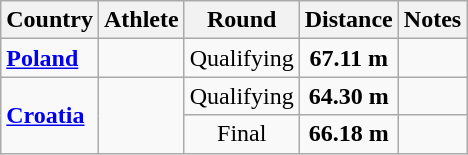<table class="wikitable sortable" style="text-align:center">
<tr>
<th>Country</th>
<th>Athlete</th>
<th>Round</th>
<th>Distance</th>
<th>Notes</th>
</tr>
<tr>
<td align=left><strong><a href='#'>Poland</a></strong></td>
<td align=left></td>
<td>Qualifying</td>
<td><strong>67.11 m</strong></td>
<td></td>
</tr>
<tr>
<td align=left rowspan=2><strong><a href='#'>Croatia</a></strong></td>
<td align=left rowspan=2></td>
<td>Qualifying</td>
<td><strong>64.30 m</strong></td>
<td></td>
</tr>
<tr>
<td>Final</td>
<td><strong>66.18 m</strong></td>
<td></td>
</tr>
</table>
